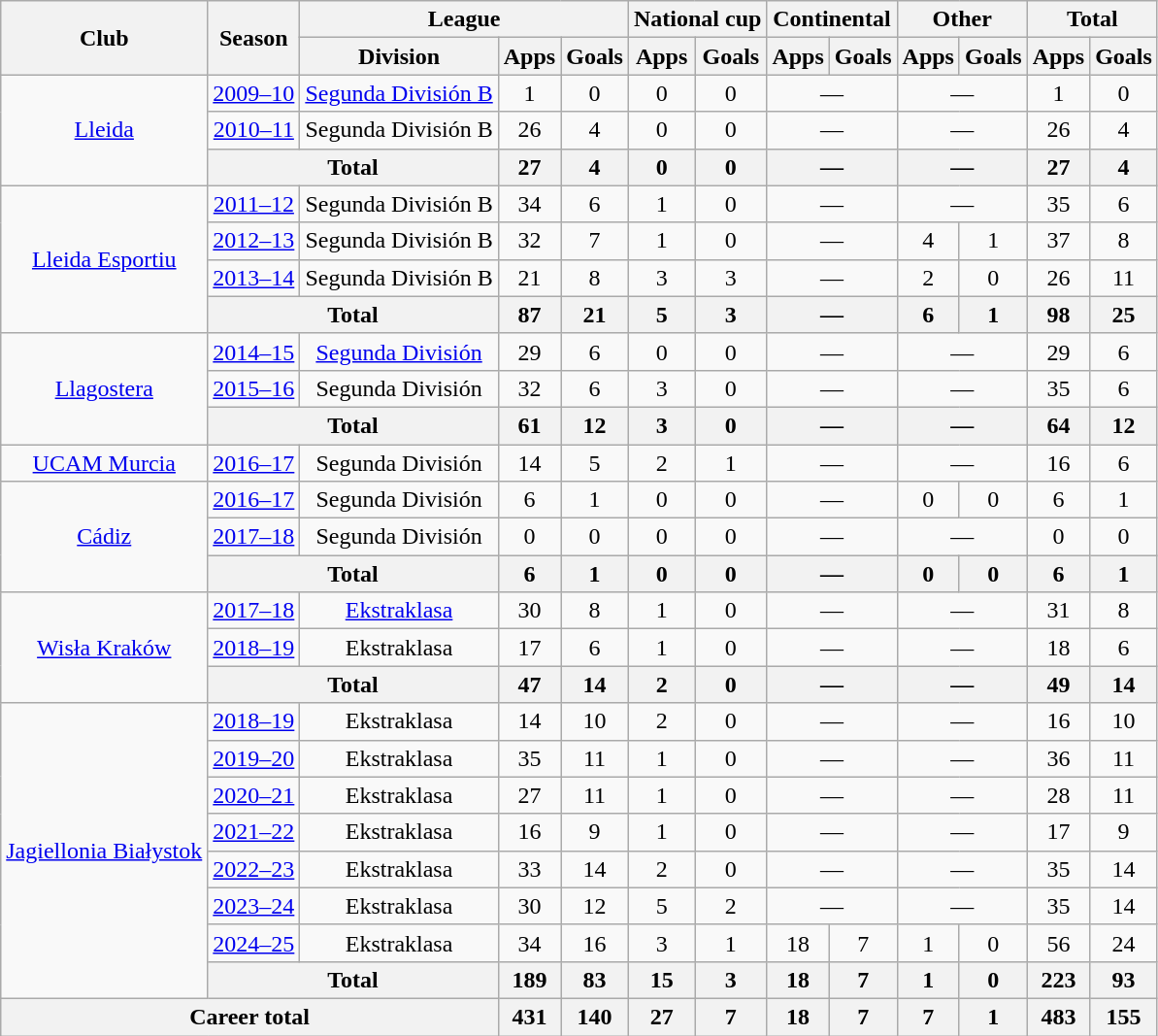<table class="wikitable" style="font-size:100%; text-align: center">
<tr>
<th rowspan=2>Club</th>
<th rowspan=2>Season</th>
<th colspan=3>League</th>
<th colspan=2>National cup</th>
<th colspan=2>Continental</th>
<th colspan=2>Other</th>
<th colspan=2>Total</th>
</tr>
<tr>
<th>Division</th>
<th>Apps</th>
<th>Goals</th>
<th>Apps</th>
<th>Goals</th>
<th>Apps</th>
<th>Goals</th>
<th>Apps</th>
<th>Goals</th>
<th>Apps</th>
<th>Goals</th>
</tr>
<tr>
<td rowspan="3"><a href='#'>Lleida</a></td>
<td><a href='#'>2009–10</a></td>
<td><a href='#'>Segunda División B</a></td>
<td>1</td>
<td>0</td>
<td>0</td>
<td>0</td>
<td colspan=2>—</td>
<td colspan=2>—</td>
<td>1</td>
<td>0</td>
</tr>
<tr>
<td><a href='#'>2010–11</a></td>
<td>Segunda División B</td>
<td>26</td>
<td>4</td>
<td>0</td>
<td>0</td>
<td colspan=2>—</td>
<td colspan=2>—</td>
<td>26</td>
<td>4</td>
</tr>
<tr>
<th colspan=2>Total</th>
<th>27</th>
<th>4</th>
<th>0</th>
<th>0</th>
<th colspan=2>—</th>
<th colspan=2>—</th>
<th>27</th>
<th>4</th>
</tr>
<tr>
<td rowspan="4"><a href='#'>Lleida Esportiu</a></td>
<td><a href='#'>2011–12</a></td>
<td>Segunda División B</td>
<td>34</td>
<td>6</td>
<td>1</td>
<td>0</td>
<td colspan=2>—</td>
<td colspan=2>—</td>
<td>35</td>
<td>6</td>
</tr>
<tr>
<td><a href='#'>2012–13</a></td>
<td>Segunda División B</td>
<td>32</td>
<td>7</td>
<td>1</td>
<td>0</td>
<td colspan=2>—</td>
<td>4</td>
<td>1</td>
<td>37</td>
<td>8</td>
</tr>
<tr>
<td><a href='#'>2013–14</a></td>
<td>Segunda División B</td>
<td>21</td>
<td>8</td>
<td>3</td>
<td>3</td>
<td colspan=2>—</td>
<td>2</td>
<td>0</td>
<td>26</td>
<td>11</td>
</tr>
<tr>
<th colspan=2>Total</th>
<th>87</th>
<th>21</th>
<th>5</th>
<th>3</th>
<th colspan=2>—</th>
<th>6</th>
<th>1</th>
<th>98</th>
<th>25</th>
</tr>
<tr>
<td rowspan="3"><a href='#'>Llagostera</a></td>
<td><a href='#'>2014–15</a></td>
<td><a href='#'>Segunda División</a></td>
<td>29</td>
<td>6</td>
<td>0</td>
<td>0</td>
<td colspan=2>—</td>
<td colspan=2>—</td>
<td>29</td>
<td>6</td>
</tr>
<tr>
<td><a href='#'>2015–16</a></td>
<td>Segunda División</td>
<td>32</td>
<td>6</td>
<td>3</td>
<td>0</td>
<td colspan=2>—</td>
<td colspan=2>—</td>
<td>35</td>
<td>6</td>
</tr>
<tr>
<th colspan=2>Total</th>
<th>61</th>
<th>12</th>
<th>3</th>
<th>0</th>
<th colspan=2>—</th>
<th colspan=2>—</th>
<th>64</th>
<th>12</th>
</tr>
<tr>
<td><a href='#'>UCAM Murcia</a></td>
<td><a href='#'>2016–17</a></td>
<td>Segunda División</td>
<td>14</td>
<td>5</td>
<td>2</td>
<td>1</td>
<td colspan=2>—</td>
<td colspan=2>—</td>
<td>16</td>
<td>6</td>
</tr>
<tr>
<td rowspan=3><a href='#'>Cádiz</a></td>
<td><a href='#'>2016–17</a></td>
<td>Segunda División</td>
<td>6</td>
<td>1</td>
<td>0</td>
<td>0</td>
<td colspan=2>—</td>
<td>0</td>
<td>0</td>
<td>6</td>
<td>1</td>
</tr>
<tr>
<td><a href='#'>2017–18</a></td>
<td>Segunda División</td>
<td>0</td>
<td>0</td>
<td>0</td>
<td>0</td>
<td colspan=2>—</td>
<td colspan=2>—</td>
<td>0</td>
<td>0</td>
</tr>
<tr>
<th colspan=2>Total</th>
<th>6</th>
<th>1</th>
<th>0</th>
<th>0</th>
<th colspan=2>—</th>
<th>0</th>
<th>0</th>
<th>6</th>
<th>1</th>
</tr>
<tr>
<td rowspan="3"><a href='#'>Wisła Kraków</a></td>
<td><a href='#'>2017–18</a></td>
<td><a href='#'>Ekstraklasa</a></td>
<td>30</td>
<td>8</td>
<td>1</td>
<td>0</td>
<td colspan=2>—</td>
<td colspan=2>—</td>
<td>31</td>
<td>8</td>
</tr>
<tr>
<td><a href='#'>2018–19</a></td>
<td>Ekstraklasa</td>
<td>17</td>
<td>6</td>
<td>1</td>
<td>0</td>
<td colspan=2>—</td>
<td colspan=2>—</td>
<td>18</td>
<td>6</td>
</tr>
<tr>
<th colspan=2>Total</th>
<th>47</th>
<th>14</th>
<th>2</th>
<th>0</th>
<th colspan=2>—</th>
<th colspan=2>—</th>
<th>49</th>
<th>14</th>
</tr>
<tr>
<td rowspan="8"><a href='#'>Jagiellonia Białystok</a></td>
<td><a href='#'>2018–19</a></td>
<td>Ekstraklasa</td>
<td>14</td>
<td>10</td>
<td>2</td>
<td>0</td>
<td colspan=2>—</td>
<td colspan=2>—</td>
<td>16</td>
<td>10</td>
</tr>
<tr>
<td><a href='#'>2019–20</a></td>
<td>Ekstraklasa</td>
<td>35</td>
<td>11</td>
<td>1</td>
<td>0</td>
<td colspan=2>—</td>
<td colspan=2>—</td>
<td>36</td>
<td>11</td>
</tr>
<tr>
<td><a href='#'>2020–21</a></td>
<td>Ekstraklasa</td>
<td>27</td>
<td>11</td>
<td>1</td>
<td>0</td>
<td colspan=2>—</td>
<td colspan=2>—</td>
<td>28</td>
<td>11</td>
</tr>
<tr>
<td><a href='#'>2021–22</a></td>
<td>Ekstraklasa</td>
<td>16</td>
<td>9</td>
<td>1</td>
<td>0</td>
<td colspan=2>—</td>
<td colspan=2>—</td>
<td>17</td>
<td>9</td>
</tr>
<tr>
<td><a href='#'>2022–23</a></td>
<td>Ekstraklasa</td>
<td>33</td>
<td>14</td>
<td>2</td>
<td>0</td>
<td colspan=2>—</td>
<td colspan=2>—</td>
<td>35</td>
<td>14</td>
</tr>
<tr>
<td><a href='#'>2023–24</a></td>
<td>Ekstraklasa</td>
<td>30</td>
<td>12</td>
<td>5</td>
<td>2</td>
<td colspan=2>—</td>
<td colspan=2>—</td>
<td>35</td>
<td>14</td>
</tr>
<tr>
<td><a href='#'>2024–25</a></td>
<td>Ekstraklasa</td>
<td>34</td>
<td>16</td>
<td>3</td>
<td>1</td>
<td>18</td>
<td>7</td>
<td>1</td>
<td>0</td>
<td>56</td>
<td>24</td>
</tr>
<tr>
<th colspan=2>Total</th>
<th>189</th>
<th>83</th>
<th>15</th>
<th>3</th>
<th>18</th>
<th>7</th>
<th>1</th>
<th>0</th>
<th>223</th>
<th>93</th>
</tr>
<tr>
<th colspan=3>Career total</th>
<th>431</th>
<th>140</th>
<th>27</th>
<th>7</th>
<th>18</th>
<th>7</th>
<th>7</th>
<th>1</th>
<th>483</th>
<th>155</th>
</tr>
</table>
